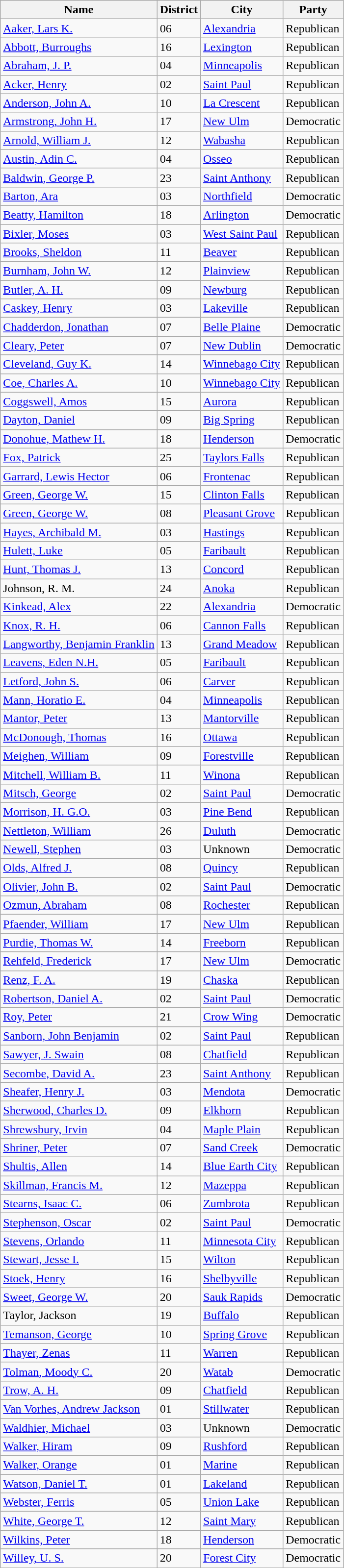<table class="wikitable sortable">
<tr>
<th>Name</th>
<th>District</th>
<th>City</th>
<th>Party</th>
</tr>
<tr>
<td><a href='#'>Aaker, Lars K.</a></td>
<td>06</td>
<td><a href='#'>Alexandria</a></td>
<td>Republican</td>
</tr>
<tr>
<td><a href='#'>Abbott, Burroughs</a></td>
<td>16</td>
<td><a href='#'>Lexington</a></td>
<td>Republican</td>
</tr>
<tr>
<td><a href='#'>Abraham, J. P.</a></td>
<td>04</td>
<td><a href='#'>Minneapolis</a></td>
<td>Republican</td>
</tr>
<tr>
<td><a href='#'>Acker, Henry</a></td>
<td>02</td>
<td><a href='#'>Saint Paul</a></td>
<td>Republican</td>
</tr>
<tr>
<td><a href='#'>Anderson, John A.</a></td>
<td>10</td>
<td><a href='#'>La Crescent</a></td>
<td>Republican</td>
</tr>
<tr>
<td><a href='#'>Armstrong, John H.</a></td>
<td>17</td>
<td><a href='#'>New Ulm</a></td>
<td>Democratic</td>
</tr>
<tr>
<td><a href='#'>Arnold, William J.</a></td>
<td>12</td>
<td><a href='#'>Wabasha</a></td>
<td>Republican</td>
</tr>
<tr>
<td><a href='#'>Austin, Adin C.</a></td>
<td>04</td>
<td><a href='#'>Osseo</a></td>
<td>Republican</td>
</tr>
<tr>
<td><a href='#'>Baldwin, George P.</a></td>
<td>23</td>
<td><a href='#'>Saint Anthony</a></td>
<td>Republican</td>
</tr>
<tr>
<td><a href='#'>Barton, Ara</a></td>
<td>03</td>
<td><a href='#'>Northfield</a></td>
<td>Democratic</td>
</tr>
<tr>
<td><a href='#'>Beatty, Hamilton</a></td>
<td>18</td>
<td><a href='#'>Arlington</a></td>
<td>Democratic</td>
</tr>
<tr>
<td><a href='#'>Bixler, Moses</a></td>
<td>03</td>
<td><a href='#'>West Saint Paul</a></td>
<td>Republican</td>
</tr>
<tr>
<td><a href='#'>Brooks, Sheldon</a></td>
<td>11</td>
<td><a href='#'>Beaver</a></td>
<td>Republican</td>
</tr>
<tr>
<td><a href='#'>Burnham, John W.</a></td>
<td>12</td>
<td><a href='#'>Plainview</a></td>
<td>Republican</td>
</tr>
<tr>
<td><a href='#'>Butler, A. H.</a></td>
<td>09</td>
<td><a href='#'>Newburg</a></td>
<td>Republican</td>
</tr>
<tr>
<td><a href='#'>Caskey, Henry</a></td>
<td>03</td>
<td><a href='#'>Lakeville</a></td>
<td>Republican</td>
</tr>
<tr>
<td><a href='#'>Chadderdon, Jonathan</a></td>
<td>07</td>
<td><a href='#'>Belle Plaine</a></td>
<td>Democratic</td>
</tr>
<tr>
<td><a href='#'>Cleary, Peter</a></td>
<td>07</td>
<td><a href='#'>New Dublin</a></td>
<td>Democratic</td>
</tr>
<tr>
<td><a href='#'>Cleveland, Guy K.</a></td>
<td>14</td>
<td><a href='#'>Winnebago City</a></td>
<td>Republican</td>
</tr>
<tr>
<td><a href='#'>Coe, Charles A.</a></td>
<td>10</td>
<td><a href='#'>Winnebago City</a></td>
<td>Republican</td>
</tr>
<tr>
<td><a href='#'>Coggswell, Amos</a></td>
<td>15</td>
<td><a href='#'>Aurora</a></td>
<td>Republican</td>
</tr>
<tr>
<td><a href='#'>Dayton, Daniel</a></td>
<td>09</td>
<td><a href='#'>Big Spring</a></td>
<td>Republican</td>
</tr>
<tr>
<td><a href='#'>Donohue, Mathew H.</a></td>
<td>18</td>
<td><a href='#'>Henderson</a></td>
<td>Democratic</td>
</tr>
<tr>
<td><a href='#'>Fox, Patrick</a></td>
<td>25</td>
<td><a href='#'>Taylors Falls</a></td>
<td>Republican</td>
</tr>
<tr>
<td><a href='#'>Garrard, Lewis Hector</a></td>
<td>06</td>
<td><a href='#'>Frontenac</a></td>
<td>Republican</td>
</tr>
<tr>
<td><a href='#'>Green, George W.</a></td>
<td>15</td>
<td><a href='#'>Clinton Falls</a></td>
<td>Republican</td>
</tr>
<tr>
<td><a href='#'>Green, George W.</a></td>
<td>08</td>
<td><a href='#'>Pleasant Grove</a></td>
<td>Republican</td>
</tr>
<tr>
<td><a href='#'>Hayes, Archibald M.</a></td>
<td>03</td>
<td><a href='#'>Hastings</a></td>
<td>Republican</td>
</tr>
<tr>
<td><a href='#'>Hulett, Luke</a></td>
<td>05</td>
<td><a href='#'>Faribault</a></td>
<td>Republican</td>
</tr>
<tr>
<td><a href='#'>Hunt, Thomas J.</a></td>
<td>13</td>
<td><a href='#'>Concord</a></td>
<td>Republican</td>
</tr>
<tr>
<td>Johnson, R. M.</td>
<td>24</td>
<td><a href='#'>Anoka</a></td>
<td>Republican</td>
</tr>
<tr>
<td><a href='#'>Kinkead, Alex</a></td>
<td>22</td>
<td><a href='#'>Alexandria</a></td>
<td>Democratic</td>
</tr>
<tr>
<td><a href='#'>Knox, R. H.</a></td>
<td>06</td>
<td><a href='#'>Cannon Falls</a></td>
<td>Republican</td>
</tr>
<tr>
<td><a href='#'>Langworthy, Benjamin Franklin</a></td>
<td>13</td>
<td><a href='#'>Grand Meadow</a></td>
<td>Republican</td>
</tr>
<tr>
<td><a href='#'>Leavens, Eden N.H.</a></td>
<td>05</td>
<td><a href='#'>Faribault</a></td>
<td>Republican</td>
</tr>
<tr>
<td><a href='#'>Letford, John S.</a></td>
<td>06</td>
<td><a href='#'>Carver</a></td>
<td>Republican</td>
</tr>
<tr>
<td><a href='#'>Mann, Horatio E.</a></td>
<td>04</td>
<td><a href='#'>Minneapolis</a></td>
<td>Republican</td>
</tr>
<tr>
<td><a href='#'>Mantor, Peter</a></td>
<td>13</td>
<td><a href='#'>Mantorville</a></td>
<td>Republican</td>
</tr>
<tr>
<td><a href='#'>McDonough, Thomas</a></td>
<td>16</td>
<td><a href='#'>Ottawa</a></td>
<td>Republican</td>
</tr>
<tr>
<td><a href='#'>Meighen, William</a></td>
<td>09</td>
<td><a href='#'>Forestville</a></td>
<td>Republican</td>
</tr>
<tr>
<td><a href='#'>Mitchell, William B.</a></td>
<td>11</td>
<td><a href='#'>Winona</a></td>
<td>Republican</td>
</tr>
<tr>
<td><a href='#'>Mitsch, George</a></td>
<td>02</td>
<td><a href='#'>Saint Paul</a></td>
<td>Democratic</td>
</tr>
<tr>
<td><a href='#'>Morrison, H. G.O.</a></td>
<td>03</td>
<td><a href='#'>Pine Bend</a></td>
<td>Republican</td>
</tr>
<tr>
<td><a href='#'>Nettleton, William</a></td>
<td>26</td>
<td><a href='#'>Duluth</a></td>
<td>Democratic</td>
</tr>
<tr>
<td><a href='#'>Newell, Stephen</a></td>
<td>03</td>
<td>Unknown</td>
<td>Democratic</td>
</tr>
<tr>
<td><a href='#'>Olds, Alfred J.</a></td>
<td>08</td>
<td><a href='#'>Quincy</a></td>
<td>Republican</td>
</tr>
<tr>
<td><a href='#'>Olivier, John B.</a></td>
<td>02</td>
<td><a href='#'>Saint Paul</a></td>
<td>Democratic</td>
</tr>
<tr>
<td><a href='#'>Ozmun, Abraham</a></td>
<td>08</td>
<td><a href='#'>Rochester</a></td>
<td>Republican</td>
</tr>
<tr>
<td><a href='#'>Pfaender, William</a></td>
<td>17</td>
<td><a href='#'>New Ulm</a></td>
<td>Republican</td>
</tr>
<tr>
<td><a href='#'>Purdie, Thomas W.</a></td>
<td>14</td>
<td><a href='#'>Freeborn</a></td>
<td>Republican</td>
</tr>
<tr>
<td><a href='#'>Rehfeld, Frederick</a></td>
<td>17</td>
<td><a href='#'>New Ulm</a></td>
<td>Democratic</td>
</tr>
<tr>
<td><a href='#'>Renz, F. A.</a></td>
<td>19</td>
<td><a href='#'>Chaska</a></td>
<td>Republican</td>
</tr>
<tr>
<td><a href='#'>Robertson, Daniel A.</a></td>
<td>02</td>
<td><a href='#'>Saint Paul</a></td>
<td>Democratic</td>
</tr>
<tr>
<td><a href='#'>Roy, Peter</a></td>
<td>21</td>
<td><a href='#'>Crow Wing</a></td>
<td>Democratic</td>
</tr>
<tr>
<td><a href='#'>Sanborn, John Benjamin</a></td>
<td>02</td>
<td><a href='#'>Saint Paul</a></td>
<td>Republican</td>
</tr>
<tr>
<td><a href='#'>Sawyer, J. Swain</a></td>
<td>08</td>
<td><a href='#'>Chatfield</a></td>
<td>Republican</td>
</tr>
<tr>
<td><a href='#'>Secombe, David A.</a></td>
<td>23</td>
<td><a href='#'>Saint Anthony</a></td>
<td>Republican</td>
</tr>
<tr>
<td><a href='#'>Sheafer, Henry J.</a></td>
<td>03</td>
<td><a href='#'>Mendota</a></td>
<td>Democratic</td>
</tr>
<tr>
<td><a href='#'>Sherwood, Charles D.</a></td>
<td>09</td>
<td><a href='#'>Elkhorn</a></td>
<td>Republican</td>
</tr>
<tr>
<td><a href='#'>Shrewsbury, Irvin</a></td>
<td>04</td>
<td><a href='#'>Maple Plain</a></td>
<td>Republican</td>
</tr>
<tr>
<td><a href='#'>Shriner, Peter</a></td>
<td>07</td>
<td><a href='#'>Sand Creek</a></td>
<td>Democratic</td>
</tr>
<tr>
<td><a href='#'>Shultis, Allen</a></td>
<td>14</td>
<td><a href='#'>Blue Earth City</a></td>
<td>Republican</td>
</tr>
<tr>
<td><a href='#'>Skillman, Francis M.</a></td>
<td>12</td>
<td><a href='#'>Mazeppa</a></td>
<td>Republican</td>
</tr>
<tr>
<td><a href='#'>Stearns, Isaac C.</a></td>
<td>06</td>
<td><a href='#'>Zumbrota</a></td>
<td>Republican</td>
</tr>
<tr>
<td><a href='#'>Stephenson, Oscar</a></td>
<td>02</td>
<td><a href='#'>Saint Paul</a></td>
<td>Democratic</td>
</tr>
<tr>
<td><a href='#'>Stevens, Orlando</a></td>
<td>11</td>
<td><a href='#'>Minnesota City</a></td>
<td>Republican</td>
</tr>
<tr>
<td><a href='#'>Stewart, Jesse I.</a></td>
<td>15</td>
<td><a href='#'>Wilton</a></td>
<td>Republican</td>
</tr>
<tr>
<td><a href='#'>Stoek, Henry</a></td>
<td>16</td>
<td><a href='#'>Shelbyville</a></td>
<td>Republican</td>
</tr>
<tr>
<td><a href='#'>Sweet, George W.</a></td>
<td>20</td>
<td><a href='#'>Sauk Rapids</a></td>
<td>Democratic</td>
</tr>
<tr>
<td Jackson Taylor>Taylor, Jackson</td>
<td>19</td>
<td><a href='#'>Buffalo</a></td>
<td>Republican</td>
</tr>
<tr>
<td><a href='#'>Temanson, George</a></td>
<td>10</td>
<td><a href='#'>Spring Grove</a></td>
<td>Republican</td>
</tr>
<tr>
<td><a href='#'>Thayer, Zenas</a></td>
<td>11</td>
<td><a href='#'>Warren</a></td>
<td>Republican</td>
</tr>
<tr>
<td><a href='#'>Tolman, Moody C.</a></td>
<td>20</td>
<td><a href='#'>Watab</a></td>
<td>Democratic</td>
</tr>
<tr>
<td><a href='#'>Trow, A. H.</a></td>
<td>09</td>
<td><a href='#'>Chatfield</a></td>
<td>Republican</td>
</tr>
<tr>
<td><a href='#'>Van Vorhes, Andrew Jackson</a></td>
<td>01</td>
<td><a href='#'>Stillwater</a></td>
<td>Republican</td>
</tr>
<tr>
<td><a href='#'>Waldhier, Michael</a></td>
<td>03</td>
<td>Unknown</td>
<td>Democratic</td>
</tr>
<tr>
<td><a href='#'>Walker, Hiram</a></td>
<td>09</td>
<td><a href='#'>Rushford</a></td>
<td>Republican</td>
</tr>
<tr>
<td><a href='#'>Walker, Orange</a></td>
<td>01</td>
<td><a href='#'>Marine</a></td>
<td>Republican</td>
</tr>
<tr>
<td><a href='#'>Watson, Daniel T.</a></td>
<td>01</td>
<td><a href='#'>Lakeland</a></td>
<td>Republican</td>
</tr>
<tr>
<td><a href='#'>Webster, Ferris</a></td>
<td>05</td>
<td><a href='#'>Union Lake</a></td>
<td>Republican</td>
</tr>
<tr>
<td><a href='#'>White, George T.</a></td>
<td>12</td>
<td><a href='#'>Saint Mary</a></td>
<td>Republican</td>
</tr>
<tr>
<td><a href='#'>Wilkins, Peter</a></td>
<td>18</td>
<td><a href='#'>Henderson</a></td>
<td>Democratic</td>
</tr>
<tr>
<td><a href='#'>Willey, U. S.</a></td>
<td>20</td>
<td><a href='#'>Forest City</a></td>
<td>Democratic</td>
</tr>
</table>
